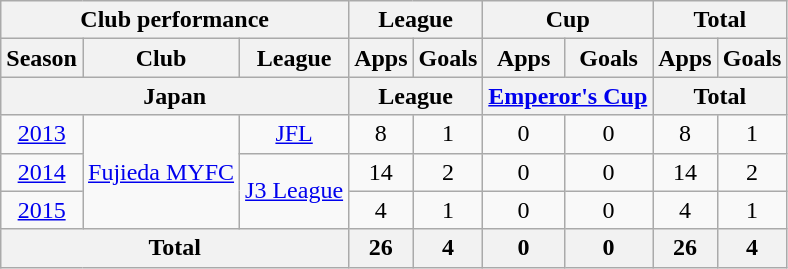<table class="wikitable" style="text-align:center;">
<tr>
<th colspan=3>Club performance</th>
<th colspan=2>League</th>
<th colspan=2>Cup</th>
<th colspan=2>Total</th>
</tr>
<tr>
<th>Season</th>
<th>Club</th>
<th>League</th>
<th>Apps</th>
<th>Goals</th>
<th>Apps</th>
<th>Goals</th>
<th>Apps</th>
<th>Goals</th>
</tr>
<tr>
<th colspan=3>Japan</th>
<th colspan=2>League</th>
<th colspan=2><a href='#'>Emperor's Cup</a></th>
<th colspan=2>Total</th>
</tr>
<tr>
<td><a href='#'>2013</a></td>
<td rowspan="3"><a href='#'>Fujieda MYFC</a></td>
<td><a href='#'>JFL</a></td>
<td>8</td>
<td>1</td>
<td>0</td>
<td>0</td>
<td>8</td>
<td>1</td>
</tr>
<tr>
<td><a href='#'>2014</a></td>
<td rowspan="2"><a href='#'>J3 League</a></td>
<td>14</td>
<td>2</td>
<td>0</td>
<td>0</td>
<td>14</td>
<td>2</td>
</tr>
<tr>
<td><a href='#'>2015</a></td>
<td>4</td>
<td>1</td>
<td>0</td>
<td>0</td>
<td>4</td>
<td>1</td>
</tr>
<tr>
<th colspan=3>Total</th>
<th>26</th>
<th>4</th>
<th>0</th>
<th>0</th>
<th>26</th>
<th>4</th>
</tr>
</table>
